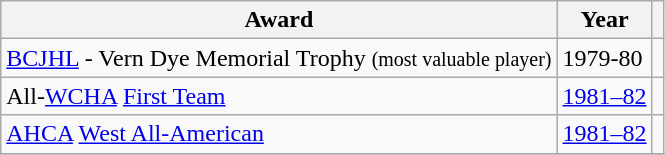<table class="wikitable">
<tr>
<th>Award</th>
<th>Year</th>
<th></th>
</tr>
<tr>
<td><a href='#'>BCJHL</a> - Vern Dye Memorial Trophy <small>(most valuable player)</small></td>
<td>1979-80</td>
<td></td>
</tr>
<tr>
<td>All-<a href='#'>WCHA</a> <a href='#'>First Team</a></td>
<td><a href='#'>1981–82</a></td>
<td></td>
</tr>
<tr>
<td><a href='#'>AHCA</a> <a href='#'>West All-American</a></td>
<td><a href='#'>1981–82</a></td>
<td></td>
</tr>
<tr>
</tr>
</table>
